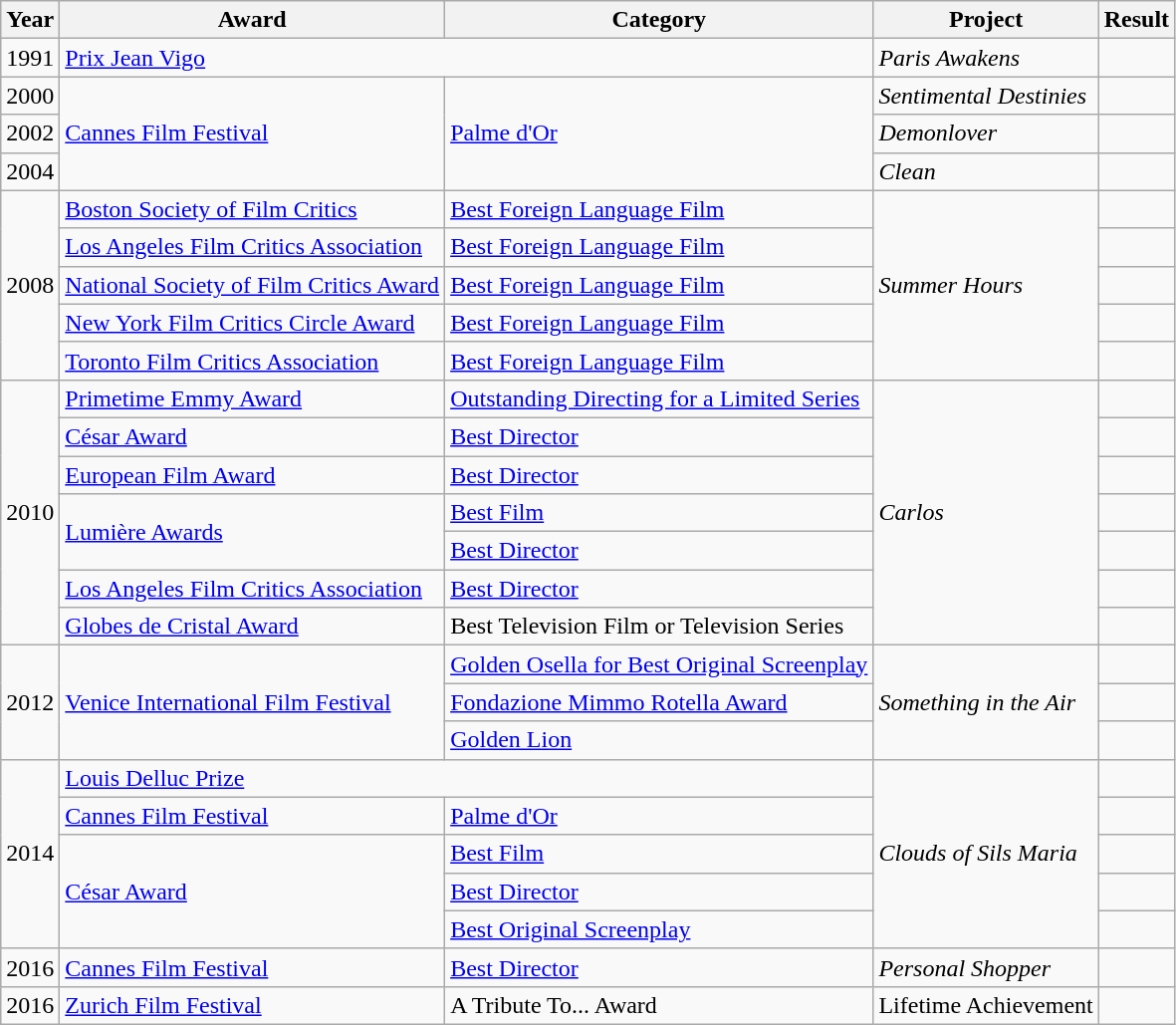<table class="wikitable">
<tr>
<th>Year</th>
<th>Award</th>
<th>Category</th>
<th>Project</th>
<th>Result</th>
</tr>
<tr>
<td>1991</td>
<td colspan=2><a href='#'>Prix Jean Vigo</a></td>
<td><em>Paris Awakens</em></td>
<td></td>
</tr>
<tr>
<td>2000</td>
<td rowspan=3><a href='#'>Cannes Film Festival</a></td>
<td rowspan=3><a href='#'>Palme d'Or</a></td>
<td><em>Sentimental Destinies</em></td>
<td></td>
</tr>
<tr>
<td>2002</td>
<td><em>Demonlover</em></td>
<td></td>
</tr>
<tr>
<td>2004</td>
<td><em>Clean</em></td>
<td></td>
</tr>
<tr>
<td rowspan=5>2008</td>
<td><a href='#'>Boston Society of Film Critics</a></td>
<td><a href='#'>Best Foreign Language Film</a></td>
<td rowspan=5><em>Summer Hours</em></td>
<td></td>
</tr>
<tr>
<td><a href='#'>Los Angeles Film Critics Association</a></td>
<td><a href='#'>Best Foreign Language Film</a></td>
<td></td>
</tr>
<tr>
<td><a href='#'>National Society of Film Critics Award</a></td>
<td><a href='#'>Best Foreign Language Film</a></td>
<td></td>
</tr>
<tr>
<td><a href='#'>New York Film Critics Circle Award</a></td>
<td><a href='#'>Best Foreign Language Film</a></td>
<td></td>
</tr>
<tr>
<td><a href='#'>Toronto Film Critics Association</a></td>
<td><a href='#'>Best Foreign Language Film</a></td>
<td></td>
</tr>
<tr>
<td rowspan=7>2010</td>
<td><a href='#'>Primetime Emmy Award</a></td>
<td><a href='#'>Outstanding Directing for a Limited Series</a></td>
<td rowspan=7><em>Carlos</em></td>
<td></td>
</tr>
<tr>
<td><a href='#'>César Award</a></td>
<td><a href='#'>Best Director</a></td>
<td></td>
</tr>
<tr>
<td><a href='#'>European Film Award</a></td>
<td><a href='#'>Best Director</a></td>
<td></td>
</tr>
<tr>
<td rowspan=2><a href='#'>Lumière Awards</a></td>
<td><a href='#'>Best Film</a></td>
<td></td>
</tr>
<tr>
<td><a href='#'>Best Director</a></td>
<td></td>
</tr>
<tr>
<td><a href='#'>Los Angeles Film Critics Association</a></td>
<td><a href='#'>Best Director</a></td>
<td></td>
</tr>
<tr>
<td><a href='#'>Globes de Cristal Award</a></td>
<td>Best Television Film or Television Series</td>
<td></td>
</tr>
<tr>
<td rowspan=3>2012</td>
<td rowspan=3><a href='#'>Venice International Film Festival</a></td>
<td><a href='#'>Golden Osella for Best Original Screenplay</a></td>
<td rowspan=3><em>Something in the Air</em></td>
<td></td>
</tr>
<tr>
<td><a href='#'>Fondazione Mimmo Rotella Award</a></td>
<td></td>
</tr>
<tr>
<td><a href='#'>Golden Lion</a></td>
<td></td>
</tr>
<tr>
<td rowspan=5>2014</td>
<td colspan=2><a href='#'>Louis Delluc Prize</a></td>
<td rowspan=5><em>Clouds of Sils Maria</em></td>
<td></td>
</tr>
<tr>
<td><a href='#'>Cannes Film Festival</a></td>
<td><a href='#'>Palme d'Or</a></td>
<td></td>
</tr>
<tr>
<td rowspan=3><a href='#'>César Award</a></td>
<td><a href='#'>Best Film</a></td>
<td></td>
</tr>
<tr>
<td><a href='#'>Best Director</a></td>
<td></td>
</tr>
<tr>
<td><a href='#'>Best Original Screenplay</a></td>
<td></td>
</tr>
<tr>
<td>2016</td>
<td><a href='#'>Cannes Film Festival</a></td>
<td><a href='#'>Best Director</a></td>
<td><em>Personal Shopper</em></td>
<td></td>
</tr>
<tr>
<td>2016</td>
<td><a href='#'>Zurich Film Festival</a></td>
<td>A Tribute To... Award</td>
<td>Lifetime Achievement</td>
<td></td>
</tr>
</table>
